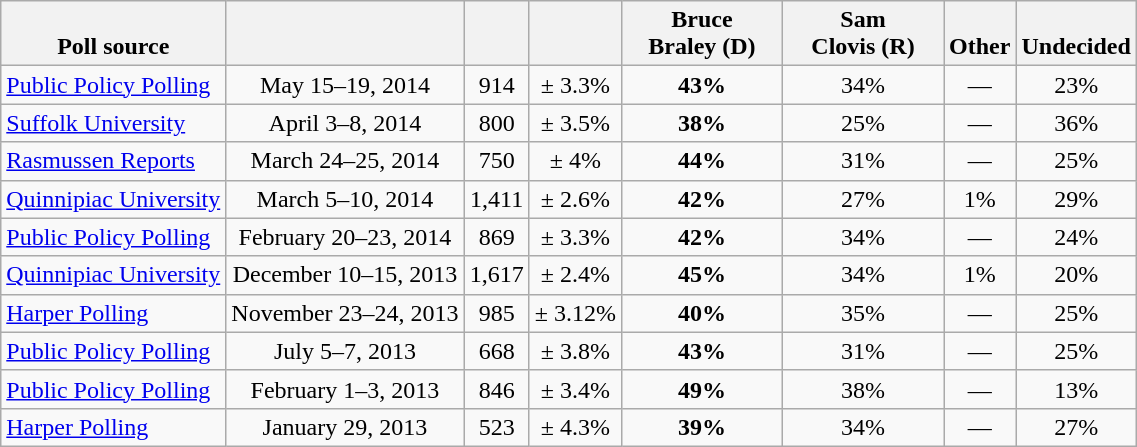<table class="wikitable" style="text-align:center">
<tr valign= bottom>
<th>Poll source</th>
<th></th>
<th></th>
<th></th>
<th style="width:100px;">Bruce<br>Braley (D)</th>
<th style="width:100px;">Sam<br>Clovis (R)</th>
<th>Other</th>
<th>Undecided</th>
</tr>
<tr>
<td align=left><a href='#'>Public Policy Polling</a></td>
<td>May 15–19, 2014</td>
<td>914</td>
<td>± 3.3%</td>
<td><strong>43%</strong></td>
<td>34%</td>
<td>—</td>
<td>23%</td>
</tr>
<tr>
<td align=left><a href='#'>Suffolk University</a></td>
<td>April 3–8, 2014</td>
<td>800</td>
<td>± 3.5%</td>
<td><strong>38%</strong></td>
<td>25%</td>
<td>—</td>
<td>36%</td>
</tr>
<tr>
<td align=left><a href='#'>Rasmussen Reports</a></td>
<td>March 24–25, 2014</td>
<td>750</td>
<td>± 4%</td>
<td><strong>44%</strong></td>
<td>31%</td>
<td>—</td>
<td>25%</td>
</tr>
<tr>
<td align=left><a href='#'>Quinnipiac University</a></td>
<td>March 5–10, 2014</td>
<td>1,411</td>
<td>± 2.6%</td>
<td><strong>42%</strong></td>
<td>27%</td>
<td>1%</td>
<td>29%</td>
</tr>
<tr>
<td align=left><a href='#'>Public Policy Polling</a></td>
<td>February 20–23, 2014</td>
<td>869</td>
<td>± 3.3%</td>
<td><strong>42%</strong></td>
<td>34%</td>
<td>—</td>
<td>24%</td>
</tr>
<tr>
<td align=left><a href='#'>Quinnipiac University</a></td>
<td>December 10–15, 2013</td>
<td>1,617</td>
<td>± 2.4%</td>
<td><strong>45%</strong></td>
<td>34%</td>
<td>1%</td>
<td>20%</td>
</tr>
<tr>
<td align=left><a href='#'>Harper Polling</a></td>
<td>November 23–24, 2013</td>
<td>985</td>
<td>± 3.12%</td>
<td><strong>40%</strong></td>
<td>35%</td>
<td>—</td>
<td>25%</td>
</tr>
<tr>
<td align=left><a href='#'>Public Policy Polling</a></td>
<td>July 5–7, 2013</td>
<td>668</td>
<td>± 3.8%</td>
<td><strong>43%</strong></td>
<td>31%</td>
<td>—</td>
<td>25%</td>
</tr>
<tr>
<td align=left><a href='#'>Public Policy Polling</a></td>
<td>February 1–3, 2013</td>
<td>846</td>
<td>± 3.4%</td>
<td><strong>49%</strong></td>
<td>38%</td>
<td>—</td>
<td>13%</td>
</tr>
<tr>
<td align=left><a href='#'>Harper Polling</a></td>
<td>January 29, 2013</td>
<td>523</td>
<td>± 4.3%</td>
<td><strong>39%</strong></td>
<td>34%</td>
<td>—</td>
<td>27%</td>
</tr>
</table>
